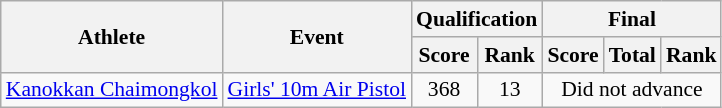<table class="wikitable" style="font-size:90%">
<tr>
<th rowspan="2">Athlete</th>
<th rowspan="2">Event</th>
<th colspan="2">Qualification</th>
<th colspan="3">Final</th>
</tr>
<tr>
<th>Score</th>
<th>Rank</th>
<th>Score</th>
<th>Total</th>
<th>Rank</th>
</tr>
<tr>
<td><a href='#'>Kanokkan Chaimongkol</a></td>
<td><a href='#'>Girls' 10m Air Pistol</a></td>
<td align=center>368</td>
<td align=center>13</td>
<td colspan=3 align=center>Did not advance</td>
</tr>
</table>
